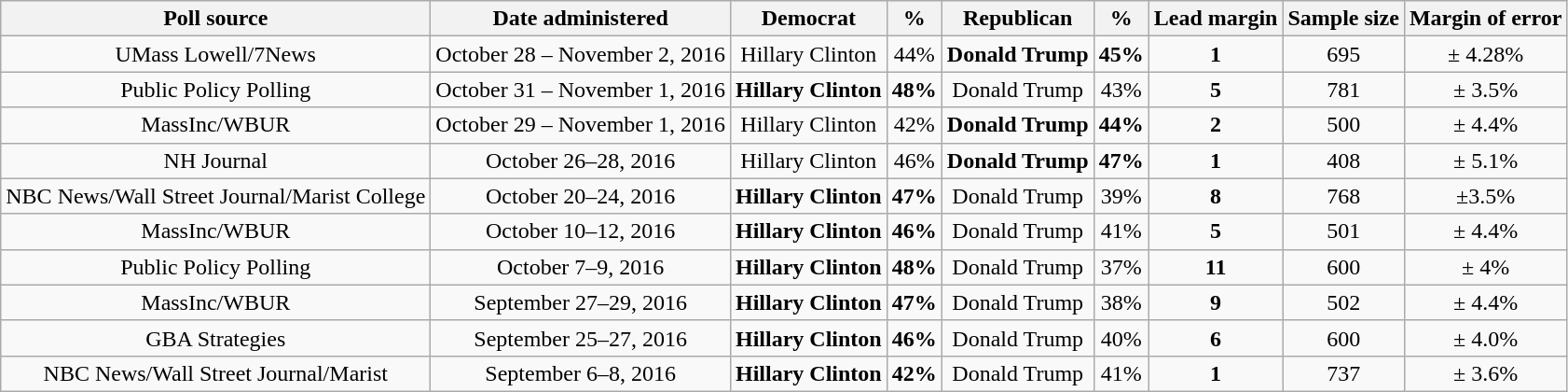<table class="wikitable" style="text-align:center;">
<tr valign=bottom>
<th>Poll source</th>
<th>Date administered</th>
<th>Democrat</th>
<th>%</th>
<th>Republican</th>
<th>%</th>
<th>Lead margin</th>
<th>Sample size</th>
<th>Margin of error</th>
</tr>
<tr>
<td>UMass Lowell/7News</td>
<td>October 28 – November 2, 2016</td>
<td>Hillary Clinton</td>
<td>44%</td>
<td><strong>Donald Trump</strong></td>
<td><strong>45%</strong></td>
<td><strong>1</strong></td>
<td>695</td>
<td>± 4.28%</td>
</tr>
<tr>
<td>Public Policy Polling</td>
<td>October 31 – November 1, 2016</td>
<td><strong>Hillary Clinton</strong></td>
<td><strong>48%</strong></td>
<td>Donald Trump</td>
<td>43%</td>
<td><strong>5</strong></td>
<td>781</td>
<td>± 3.5%</td>
</tr>
<tr>
<td>MassInc/WBUR</td>
<td>October 29 – November 1, 2016</td>
<td>Hillary Clinton</td>
<td>42%</td>
<td><strong>Donald Trump</strong></td>
<td><strong>44%</strong></td>
<td><strong>2</strong></td>
<td>500</td>
<td>± 4.4%</td>
</tr>
<tr>
<td>NH Journal</td>
<td>October 26–28, 2016</td>
<td>Hillary Clinton</td>
<td>46%</td>
<td><strong>Donald Trump</strong></td>
<td><strong>47%</strong></td>
<td><strong>1</strong></td>
<td>408</td>
<td>± 5.1%</td>
</tr>
<tr>
<td>NBC News/Wall Street Journal/Marist College</td>
<td>October 20–24, 2016</td>
<td><strong>Hillary Clinton</strong></td>
<td><strong>47%</strong></td>
<td>Donald Trump</td>
<td>39%</td>
<td><strong>8</strong></td>
<td>768</td>
<td>±3.5%</td>
</tr>
<tr>
<td>MassInc/WBUR</td>
<td>October 10–12, 2016</td>
<td><strong>Hillary Clinton</strong></td>
<td><strong>46%</strong></td>
<td>Donald Trump</td>
<td>41%</td>
<td><strong>5</strong></td>
<td>501</td>
<td>± 4.4%</td>
</tr>
<tr>
<td>Public Policy Polling</td>
<td>October 7–9, 2016</td>
<td><strong>Hillary Clinton</strong></td>
<td><strong>48%</strong></td>
<td>Donald Trump</td>
<td>37%</td>
<td><strong>11</strong></td>
<td>600</td>
<td>± 4%</td>
</tr>
<tr>
<td>MassInc/WBUR</td>
<td>September 27–29, 2016</td>
<td><strong>Hillary Clinton</strong></td>
<td><strong>47%</strong></td>
<td>Donald Trump</td>
<td>38%</td>
<td><strong>9</strong></td>
<td>502</td>
<td>± 4.4%</td>
</tr>
<tr>
<td>GBA Strategies</td>
<td>September 25–27, 2016</td>
<td><strong>Hillary Clinton</strong></td>
<td><strong>46%</strong></td>
<td>Donald Trump</td>
<td>40%</td>
<td><strong>6</strong></td>
<td>600</td>
<td>± 4.0%</td>
</tr>
<tr>
<td>NBC News/Wall Street Journal/Marist</td>
<td>September 6–8, 2016</td>
<td><strong>Hillary Clinton</strong></td>
<td><strong>42%</strong></td>
<td>Donald Trump</td>
<td>41%</td>
<td><strong>1</strong></td>
<td>737</td>
<td>± 3.6%</td>
</tr>
</table>
